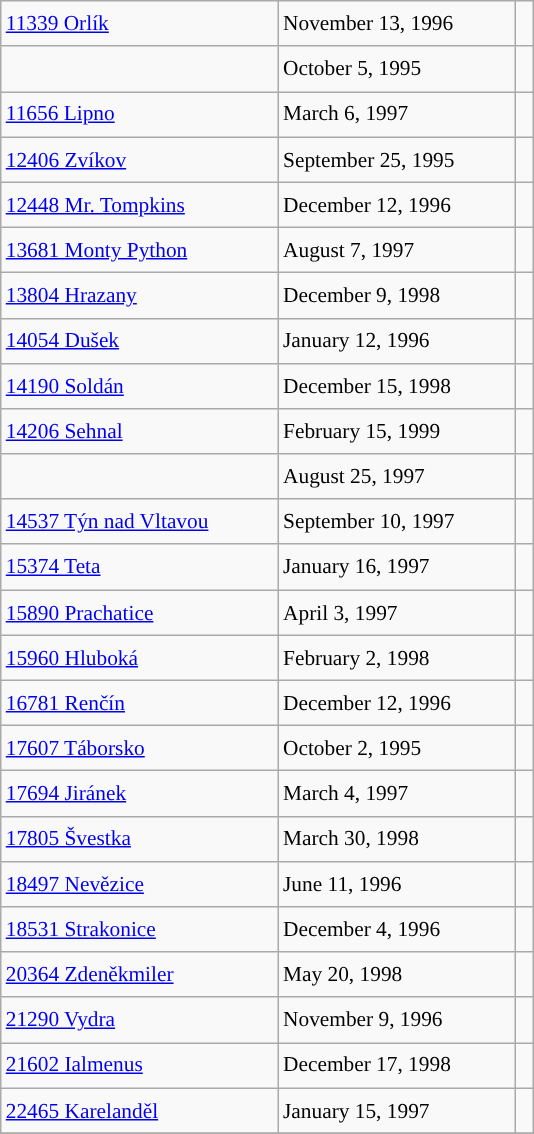<table class="wikitable" style="font-size: 89%; float: left; width: 25em; margin-right: 1em; line-height: 1.65em !important; height: 675px;">
<tr>
<td><a href='#'>11339 Orlík</a></td>
<td>November 13, 1996</td>
<td> </td>
</tr>
<tr>
<td></td>
<td>October 5, 1995</td>
<td></td>
</tr>
<tr>
<td><a href='#'>11656 Lipno</a></td>
<td>March 6, 1997</td>
<td> </td>
</tr>
<tr>
<td><a href='#'>12406 Zvíkov</a></td>
<td>September 25, 1995</td>
<td> </td>
</tr>
<tr>
<td><a href='#'>12448 Mr. Tompkins</a></td>
<td>December 12, 1996</td>
<td> </td>
</tr>
<tr>
<td><a href='#'>13681 Monty Python</a></td>
<td>August 7, 1997</td>
<td> </td>
</tr>
<tr>
<td><a href='#'>13804 Hrazany</a></td>
<td>December 9, 1998</td>
<td> </td>
</tr>
<tr>
<td><a href='#'>14054 Dušek</a></td>
<td>January 12, 1996</td>
<td> </td>
</tr>
<tr>
<td><a href='#'>14190 Soldán</a></td>
<td>December 15, 1998</td>
<td> </td>
</tr>
<tr>
<td><a href='#'>14206 Sehnal</a></td>
<td>February 15, 1999</td>
<td> </td>
</tr>
<tr>
<td></td>
<td>August 25, 1997</td>
<td></td>
</tr>
<tr>
<td><a href='#'>14537 Týn nad Vltavou</a></td>
<td>September 10, 1997</td>
<td> </td>
</tr>
<tr>
<td><a href='#'>15374 Teta</a></td>
<td>January 16, 1997</td>
<td> </td>
</tr>
<tr>
<td><a href='#'>15890 Prachatice</a></td>
<td>April 3, 1997</td>
<td> </td>
</tr>
<tr>
<td><a href='#'>15960 Hluboká</a></td>
<td>February 2, 1998</td>
<td> </td>
</tr>
<tr>
<td><a href='#'>16781 Renčín</a></td>
<td>December 12, 1996</td>
<td> </td>
</tr>
<tr>
<td><a href='#'>17607 Táborsko</a></td>
<td>October 2, 1995</td>
<td> </td>
</tr>
<tr>
<td><a href='#'>17694 Jiránek</a></td>
<td>March 4, 1997</td>
<td> </td>
</tr>
<tr>
<td><a href='#'>17805 Švestka</a></td>
<td>March 30, 1998</td>
<td> </td>
</tr>
<tr>
<td><a href='#'>18497 Nevězice</a></td>
<td>June 11, 1996</td>
<td> </td>
</tr>
<tr>
<td><a href='#'>18531 Strakonice</a></td>
<td>December 4, 1996</td>
<td> </td>
</tr>
<tr>
<td><a href='#'>20364 Zdeněkmiler</a></td>
<td>May 20, 1998</td>
<td> </td>
</tr>
<tr>
<td><a href='#'>21290 Vydra</a></td>
<td>November 9, 1996</td>
<td> </td>
</tr>
<tr>
<td><a href='#'>21602 Ialmenus</a></td>
<td>December 17, 1998</td>
<td> </td>
</tr>
<tr>
<td><a href='#'>22465 Karelanděl</a></td>
<td>January 15, 1997</td>
<td> </td>
</tr>
<tr>
</tr>
</table>
